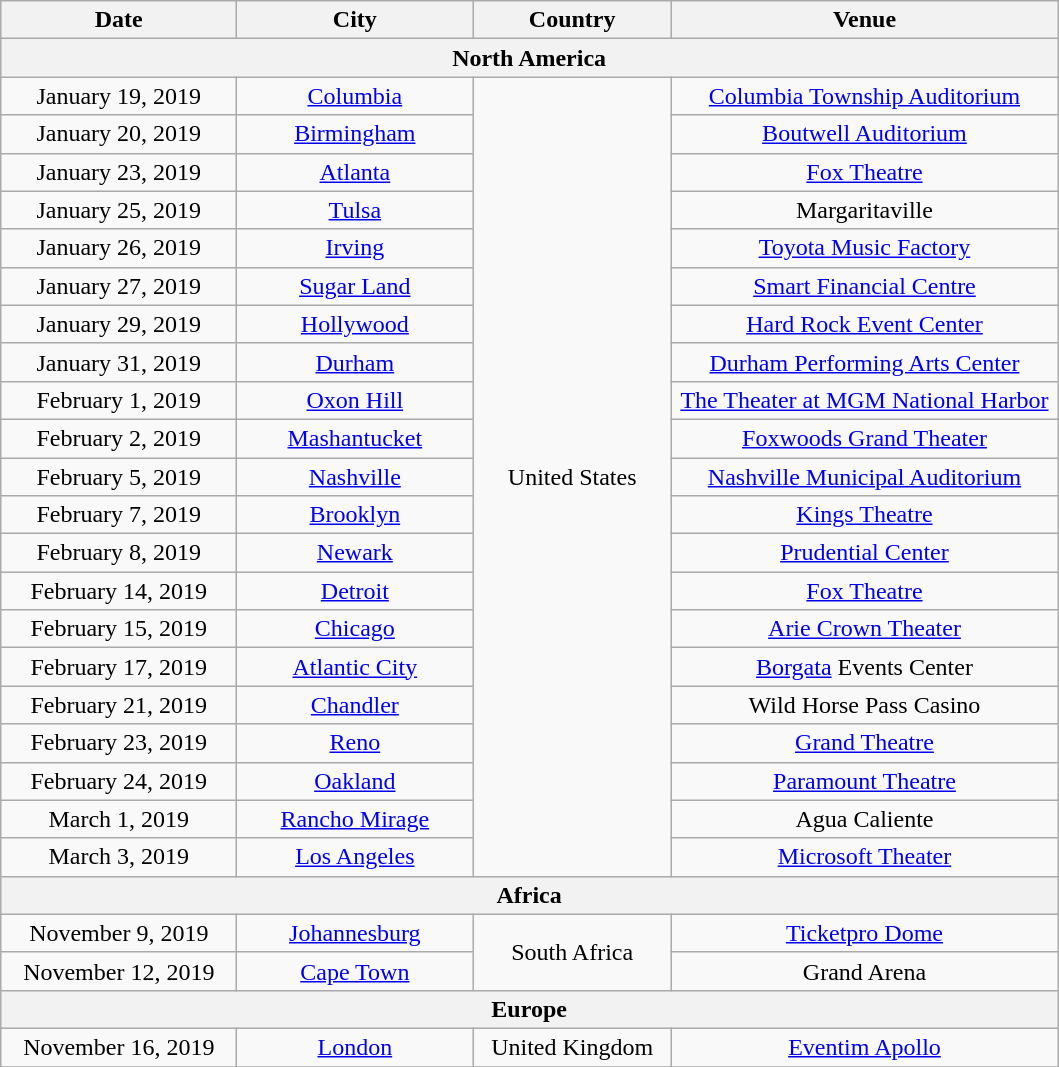<table class="wikitable" style="text-align:center;">
<tr>
<th style="width:150px;">Date</th>
<th style="width:150px;">City</th>
<th style="width:125px;">Country</th>
<th style="width:250px;">Venue</th>
</tr>
<tr>
<th colspan=4 align=center>North America</th>
</tr>
<tr>
<td>January 19, 2019</td>
<td><a href='#'>Columbia</a></td>
<td rowspan="21">United States</td>
<td><a href='#'>Columbia Township Auditorium</a></td>
</tr>
<tr>
<td>January 20, 2019</td>
<td><a href='#'>Birmingham</a></td>
<td><a href='#'>Boutwell Auditorium</a></td>
</tr>
<tr>
<td>January 23, 2019</td>
<td><a href='#'>Atlanta</a></td>
<td><a href='#'>Fox Theatre</a></td>
</tr>
<tr>
<td>January 25, 2019</td>
<td><a href='#'>Tulsa</a></td>
<td>Margaritaville</td>
</tr>
<tr>
<td>January 26, 2019</td>
<td><a href='#'>Irving</a></td>
<td><a href='#'>Toyota Music Factory</a></td>
</tr>
<tr>
<td>January 27, 2019</td>
<td><a href='#'>Sugar Land</a></td>
<td><a href='#'>Smart Financial Centre</a></td>
</tr>
<tr>
<td>January 29, 2019</td>
<td><a href='#'>Hollywood</a></td>
<td><a href='#'>Hard Rock Event Center</a></td>
</tr>
<tr>
<td>January 31, 2019</td>
<td><a href='#'>Durham</a></td>
<td><a href='#'>Durham Performing Arts Center</a></td>
</tr>
<tr>
<td>February 1, 2019</td>
<td><a href='#'>Oxon Hill</a></td>
<td><a href='#'>The Theater at MGM National Harbor</a></td>
</tr>
<tr>
<td>February 2, 2019</td>
<td><a href='#'>Mashantucket</a></td>
<td><a href='#'>Foxwoods Grand Theater</a></td>
</tr>
<tr>
<td>February 5, 2019</td>
<td><a href='#'>Nashville</a></td>
<td><a href='#'>Nashville Municipal Auditorium</a></td>
</tr>
<tr>
<td>February 7, 2019</td>
<td><a href='#'>Brooklyn</a></td>
<td><a href='#'>Kings Theatre</a></td>
</tr>
<tr>
<td>February 8, 2019</td>
<td><a href='#'>Newark</a></td>
<td><a href='#'>Prudential Center</a></td>
</tr>
<tr>
<td>February 14, 2019</td>
<td><a href='#'>Detroit</a></td>
<td><a href='#'>Fox Theatre</a></td>
</tr>
<tr>
<td>February 15, 2019</td>
<td><a href='#'>Chicago</a></td>
<td><a href='#'>Arie Crown Theater</a></td>
</tr>
<tr>
<td>February 17, 2019</td>
<td><a href='#'>Atlantic City</a></td>
<td><a href='#'>Borgata</a> Events Center</td>
</tr>
<tr>
<td>February 21, 2019</td>
<td><a href='#'>Chandler</a></td>
<td>Wild Horse Pass Casino</td>
</tr>
<tr>
<td>February 23, 2019</td>
<td><a href='#'>Reno</a></td>
<td><a href='#'>Grand Theatre</a></td>
</tr>
<tr>
<td>February 24, 2019</td>
<td><a href='#'>Oakland</a></td>
<td><a href='#'>Paramount Theatre</a></td>
</tr>
<tr>
<td>March 1, 2019</td>
<td><a href='#'>Rancho Mirage</a></td>
<td>Agua Caliente</td>
</tr>
<tr>
<td>March 3, 2019</td>
<td><a href='#'>Los Angeles</a></td>
<td><a href='#'>Microsoft Theater</a></td>
</tr>
<tr>
<th colspan=4 align=center>Africa</th>
</tr>
<tr>
<td>November 9, 2019</td>
<td><a href='#'>Johannesburg</a></td>
<td rowspan="2">South Africa</td>
<td><a href='#'>Ticketpro Dome</a></td>
</tr>
<tr>
<td>November 12, 2019</td>
<td><a href='#'>Cape Town</a></td>
<td>Grand Arena</td>
</tr>
<tr>
<th colspan=4 align=center>Europe</th>
</tr>
<tr>
<td>November 16, 2019</td>
<td><a href='#'>London</a></td>
<td>United Kingdom</td>
<td><a href='#'>Eventim Apollo</a></td>
</tr>
<tr>
</tr>
</table>
